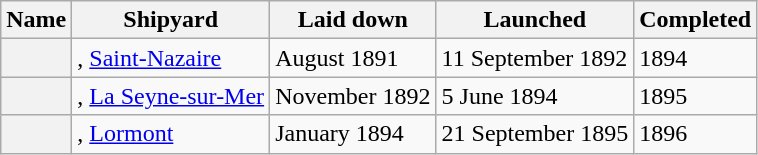<table class="wikitable plainrowheaders">
<tr>
<th scope="col">Name</th>
<th scope="col">Shipyard</th>
<th scope="col">Laid down</th>
<th scope="col">Launched</th>
<th scope="col">Completed</th>
</tr>
<tr>
<th scope="row"></th>
<td>, <a href='#'>Saint-Nazaire</a></td>
<td>August 1891</td>
<td>11 September 1892</td>
<td>1894</td>
</tr>
<tr>
<th scope="row"></th>
<td>, <a href='#'>La Seyne-sur-Mer</a></td>
<td>November 1892</td>
<td>5 June 1894</td>
<td>1895</td>
</tr>
<tr>
<th scope="row"></th>
<td>, <a href='#'>Lormont</a></td>
<td>January 1894</td>
<td>21 September 1895</td>
<td>1896</td>
</tr>
</table>
